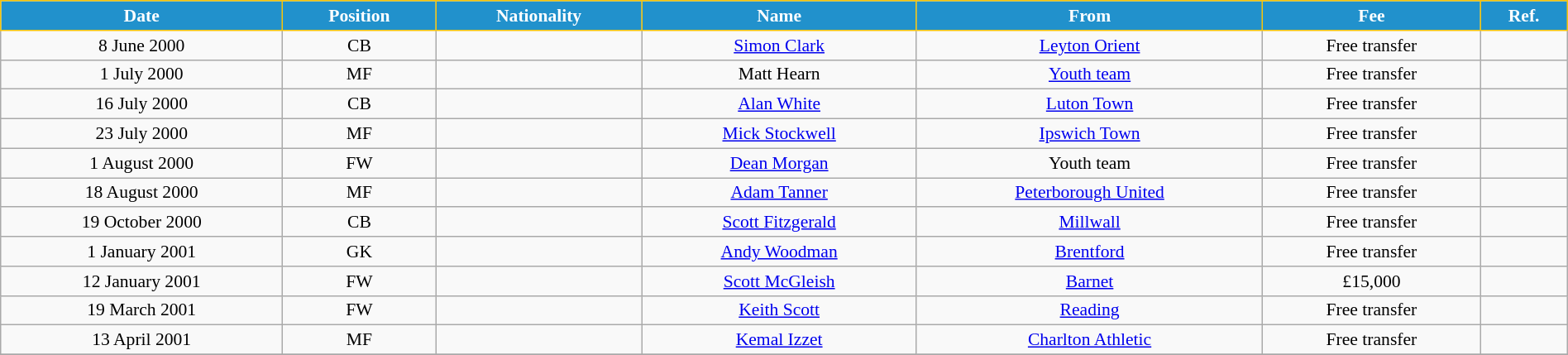<table class="wikitable" style="text-align:center; font-size:90%; width:100%;">
<tr>
<th style="background:#2191CC; color:white; border:1px solid #F7C408; text-align:center;">Date</th>
<th style="background:#2191CC; color:white; border:1px solid #F7C408; text-align:center;">Position</th>
<th style="background:#2191CC; color:white; border:1px solid #F7C408; text-align:center;">Nationality</th>
<th style="background:#2191CC; color:white; border:1px solid #F7C408; text-align:center;">Name</th>
<th style="background:#2191CC; color:white; border:1px solid #F7C408; text-align:center;">From</th>
<th style="background:#2191CC; color:white; border:1px solid #F7C408; text-align:center;">Fee</th>
<th style="background:#2191CC; color:white; border:1px solid #F7C408; text-align:center;">Ref.</th>
</tr>
<tr>
<td>8 June 2000</td>
<td>CB</td>
<td></td>
<td><a href='#'>Simon Clark</a></td>
<td> <a href='#'>Leyton Orient</a></td>
<td>Free transfer</td>
<td></td>
</tr>
<tr>
<td>1 July 2000</td>
<td>MF</td>
<td></td>
<td>Matt Hearn</td>
<td><a href='#'>Youth team</a></td>
<td>Free transfer</td>
<td></td>
</tr>
<tr>
<td>16 July 2000</td>
<td>CB</td>
<td></td>
<td><a href='#'>Alan White</a></td>
<td> <a href='#'>Luton Town</a></td>
<td>Free transfer</td>
<td></td>
</tr>
<tr>
<td>23 July 2000</td>
<td>MF</td>
<td></td>
<td><a href='#'>Mick Stockwell</a></td>
<td> <a href='#'>Ipswich Town</a></td>
<td>Free transfer</td>
<td></td>
</tr>
<tr>
<td>1 August 2000</td>
<td>FW</td>
<td></td>
<td><a href='#'>Dean Morgan</a></td>
<td>Youth team</td>
<td>Free transfer</td>
<td></td>
</tr>
<tr>
<td>18 August 2000</td>
<td>MF</td>
<td></td>
<td><a href='#'>Adam Tanner</a></td>
<td> <a href='#'>Peterborough United</a></td>
<td>Free transfer</td>
<td></td>
</tr>
<tr>
<td>19 October 2000</td>
<td>CB</td>
<td></td>
<td><a href='#'>Scott Fitzgerald</a></td>
<td> <a href='#'>Millwall</a></td>
<td>Free transfer</td>
<td></td>
</tr>
<tr>
<td>1 January 2001</td>
<td>GK</td>
<td></td>
<td><a href='#'>Andy Woodman</a></td>
<td> <a href='#'>Brentford</a></td>
<td>Free transfer</td>
<td></td>
</tr>
<tr>
<td>12 January 2001</td>
<td>FW</td>
<td></td>
<td><a href='#'>Scott McGleish</a></td>
<td> <a href='#'>Barnet</a></td>
<td>£15,000</td>
<td></td>
</tr>
<tr>
<td>19 March 2001</td>
<td>FW</td>
<td></td>
<td><a href='#'>Keith Scott</a></td>
<td> <a href='#'>Reading</a></td>
<td>Free transfer</td>
<td></td>
</tr>
<tr>
<td>13 April 2001</td>
<td>MF</td>
<td></td>
<td><a href='#'>Kemal Izzet</a></td>
<td> <a href='#'>Charlton Athletic</a></td>
<td>Free transfer</td>
<td></td>
</tr>
<tr>
</tr>
</table>
